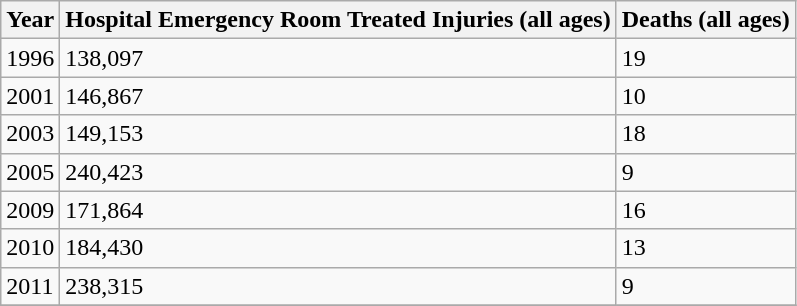<table class="wikitable">
<tr>
<th>Year</th>
<th>Hospital Emergency Room Treated Injuries (all ages)</th>
<th>Deaths (all ages)</th>
</tr>
<tr>
<td>1996</td>
<td>138,097</td>
<td>19</td>
</tr>
<tr>
<td>2001</td>
<td>146,867</td>
<td>10</td>
</tr>
<tr>
<td>2003</td>
<td>149,153</td>
<td>18</td>
</tr>
<tr>
<td>2005</td>
<td>240,423</td>
<td>9</td>
</tr>
<tr>
<td>2009</td>
<td>171,864</td>
<td>16</td>
</tr>
<tr>
<td>2010</td>
<td>184,430</td>
<td>13</td>
</tr>
<tr>
<td>2011</td>
<td>238,315</td>
<td>9</td>
</tr>
<tr>
</tr>
</table>
